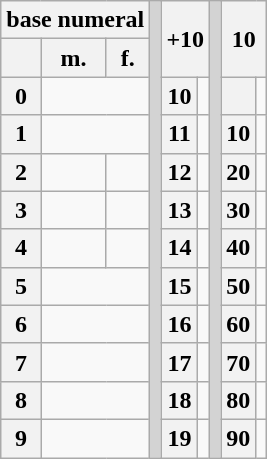<table class="wikitable">
<tr>
<th colspan="3">base numeral</th>
<td rowspan="12" style="background-color: lightgrey;"></td>
<th colspan="2" rowspan="2">+10</th>
<td rowspan="12" style="background-color: lightgrey;"></td>
<th colspan="2" rowspan="2">10</th>
</tr>
<tr>
<th></th>
<th>m.</th>
<th>f.</th>
</tr>
<tr>
<th>0</th>
<td colspan="2"></td>
<th>10</th>
<td></td>
<th></th>
<td></td>
</tr>
<tr>
<th>1</th>
<td colspan="2"></td>
<th>11</th>
<td></td>
<th>10</th>
<td></td>
</tr>
<tr>
<th>2</th>
<td></td>
<td></td>
<th>12</th>
<td></td>
<th>20</th>
<td></td>
</tr>
<tr>
<th>3</th>
<td></td>
<td></td>
<th>13</th>
<td></td>
<th>30</th>
<td></td>
</tr>
<tr>
<th>4</th>
<td></td>
<td></td>
<th>14</th>
<td></td>
<th>40</th>
<td></td>
</tr>
<tr>
<th>5</th>
<td colspan="2"></td>
<th>15</th>
<td></td>
<th>50</th>
<td></td>
</tr>
<tr>
<th>6</th>
<td colspan="2"></td>
<th>16</th>
<td></td>
<th>60</th>
<td></td>
</tr>
<tr>
<th>7</th>
<td colspan="2"></td>
<th>17</th>
<td></td>
<th>70</th>
<td></td>
</tr>
<tr>
<th>8</th>
<td colspan="2"></td>
<th>18</th>
<td></td>
<th>80</th>
<td></td>
</tr>
<tr>
<th>9</th>
<td colspan="2"></td>
<th>19</th>
<td></td>
<th>90</th>
<td></td>
</tr>
</table>
